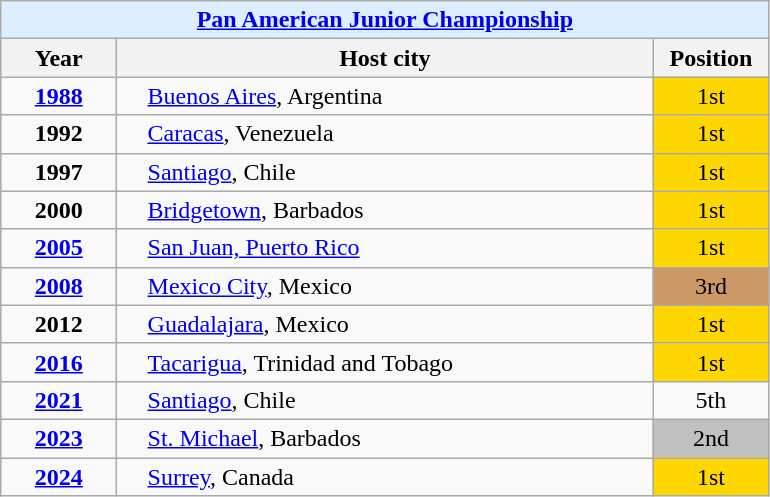<table class="wikitable" style="text-align: center;">
<tr>
<th colspan=3 style="background-color: #ddeeff;"><a href='#'>Pan American Junior Championship</a></th>
</tr>
<tr>
<th style="width: 70px;">Year</th>
<th style="width: 350px;">Host city</th>
<th style="width: 70px;">Position</th>
</tr>
<tr>
<td><strong><a href='#'>1988</a></strong></td>
<td style="text-align: left; padding-left: 20px;"> <a href='#'>Buenos Aires</a>, Argentina</td>
<td style="background-color: gold">1st</td>
</tr>
<tr>
<td><strong>1992</strong></td>
<td style="text-align: left; padding-left: 20px;"> <a href='#'>Caracas</a>, Venezuela</td>
<td style="background-color: gold">1st</td>
</tr>
<tr>
<td><strong>1997</strong></td>
<td style="text-align: left; padding-left: 20px;"> <a href='#'>Santiago</a>, Chile</td>
<td style="background-color: gold">1st</td>
</tr>
<tr>
<td><strong>2000</strong></td>
<td style="text-align: left; padding-left: 20px;"> <a href='#'>Bridgetown</a>, Barbados</td>
<td style="background-color: gold">1st</td>
</tr>
<tr>
<td><strong><a href='#'>2005</a></strong></td>
<td style="text-align: left; padding-left: 20px;"> <a href='#'>San Juan, Puerto Rico</a></td>
<td style="background-color: gold">1st</td>
</tr>
<tr>
<td><strong><a href='#'>2008</a></strong></td>
<td style="text-align: left; padding-left: 20px;"> <a href='#'>Mexico City</a>, Mexico</td>
<td style="background-color: #cc9966">3rd</td>
</tr>
<tr>
<td><strong>2012</strong></td>
<td style="text-align: left; padding-left: 20px;"> <a href='#'>Guadalajara</a>, Mexico</td>
<td style="background-color: gold">1st</td>
</tr>
<tr>
<td><strong><a href='#'>2016</a></strong></td>
<td style="text-align: left; padding-left: 20px;"> <a href='#'>Tacarigua</a>, Trinidad and Tobago</td>
<td style="background-color: gold">1st</td>
</tr>
<tr>
<td><strong><a href='#'>2021</a></strong></td>
<td style="text-align: left; padding-left: 20px;"> <a href='#'>Santiago</a>, Chile</td>
<td>5th</td>
</tr>
<tr>
<td><strong><a href='#'>2023</a></strong></td>
<td style="text-align: left; padding-left: 20px;"> <a href='#'>St. Michael</a>, Barbados</td>
<td style="background-color: silver">2nd</td>
</tr>
<tr>
<td><strong><a href='#'>2024</a></strong></td>
<td style="text-align: left; padding-left: 20px;"> <a href='#'>Surrey</a>, Canada</td>
<td style="background-color: gold">1st</td>
</tr>
</table>
